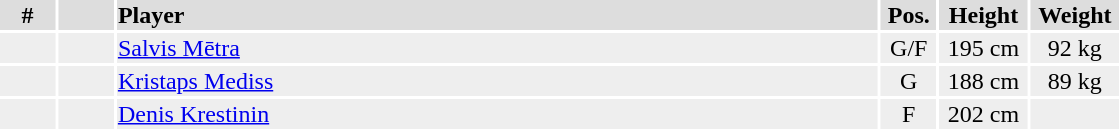<table width=750>
<tr bgcolor="#dddddd">
<th width=5%>#</th>
<th width=5%></th>
<td align=left!!width=35%><strong>Player</strong></td>
<th width=5%><strong>Pos.</strong></th>
<th width=8%><strong>Height</strong></th>
<th width=8%><strong>Weight</strong></th>
</tr>
<tr bgcolor="#eeeeee">
<td align=center></td>
<td align=center></td>
<td><a href='#'>Salvis Mētra</a></td>
<td align=center>G/F</td>
<td align=center>195 cm</td>
<td align=center>92 kg</td>
</tr>
<tr bgcolor="#eeeeee">
<td align=center></td>
<td align=center></td>
<td><a href='#'>Kristaps Mediss</a></td>
<td align=center>G</td>
<td align=center>188 cm</td>
<td align=center>89 kg</td>
</tr>
<tr bgcolor="#eeeeee">
<td align=center></td>
<td align=center></td>
<td><a href='#'>Denis Krestinin</a></td>
<td align=center>F</td>
<td align=center>202 cm</td>
<td align=center></td>
</tr>
</table>
